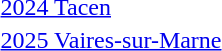<table>
<tr>
<td><a href='#'>2024 Tacen</a></td>
<td></td>
<td></td>
<td></td>
</tr>
<tr>
<td><a href='#'>2025 Vaires-sur-Marne</a></td>
<td></td>
<td></td>
<td></td>
</tr>
</table>
